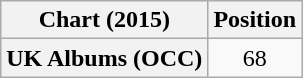<table class="wikitable plainrowheaders" style="text-align:center">
<tr>
<th>Chart (2015)</th>
<th>Position</th>
</tr>
<tr>
<th scope="row">UK Albums (OCC)</th>
<td>68</td>
</tr>
</table>
